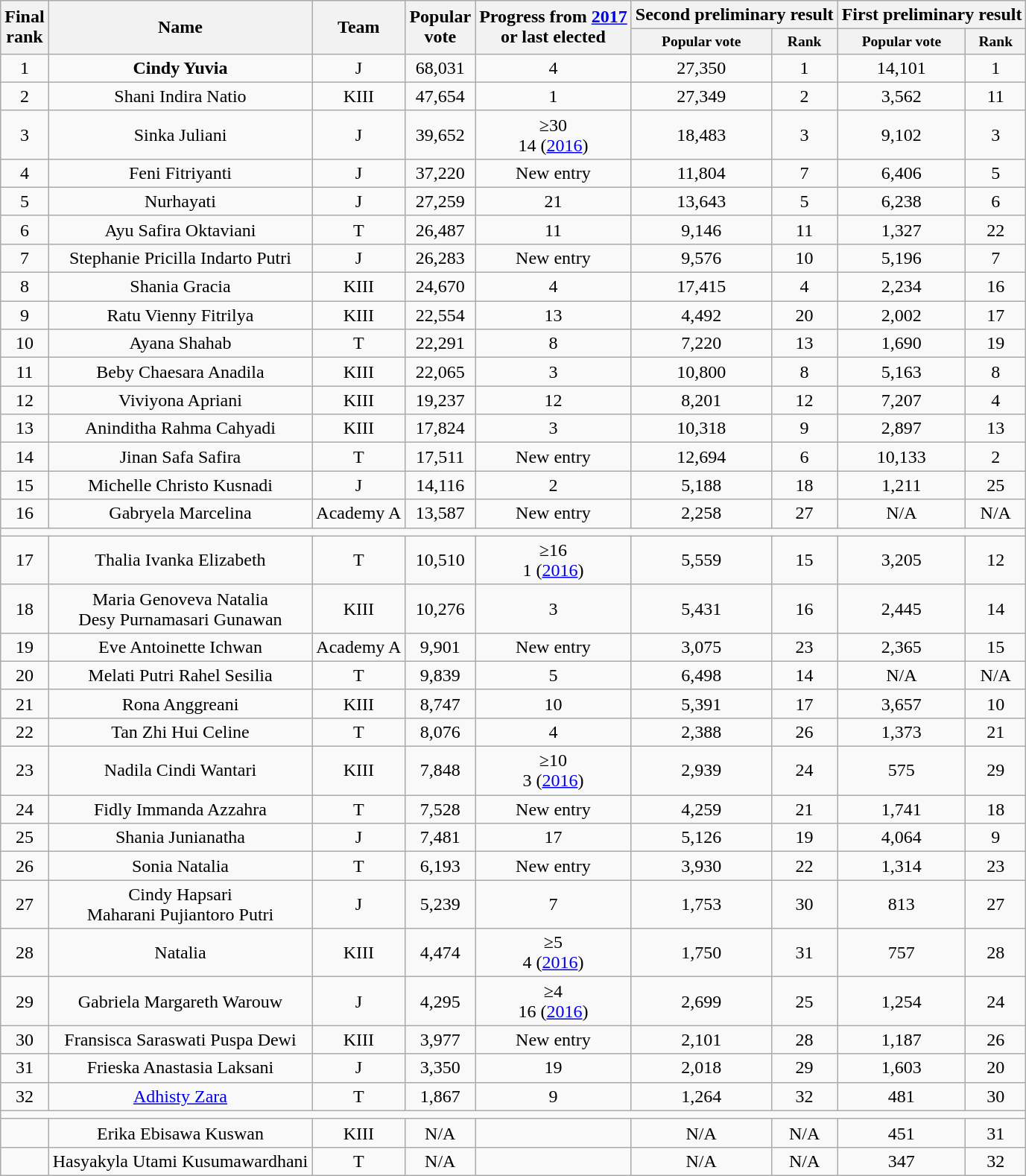<table class="wikitable sortable" style="text-align:center">
<tr>
<th rowspan="2">Final<br>rank</th>
<th rowspan="2">Name</th>
<th rowspan="2">Team</th>
<th rowspan="2">Popular<br>vote</th>
<th rowspan="2">Progress from <a href='#'>2017</a><br>or last elected</th>
<th colspan="2">Second preliminary result</th>
<th colspan="2">First preliminary result</th>
</tr>
<tr style="font-size:small;text-align:center;" class="sortable wikitable">
<th>Popular vote</th>
<th>Rank</th>
<th>Popular vote</th>
<th>Rank</th>
</tr>
<tr>
<td>1</td>
<td><strong>Cindy Yuvia</strong></td>
<td>J</td>
<td>68,031</td>
<td> 4</td>
<td>27,350</td>
<td>1</td>
<td>14,101</td>
<td>1</td>
</tr>
<tr>
<td>2</td>
<td>Shani Indira Natio</td>
<td>KIII</td>
<td>47,654</td>
<td> 1</td>
<td>27,349</td>
<td>2</td>
<td>3,562</td>
<td>11</td>
</tr>
<tr>
<td>3</td>
<td>Sinka Juliani</td>
<td>J</td>
<td>39,652</td>
<td> ≥30<br> 14 (<a href='#'>2016</a>)</td>
<td>18,483</td>
<td>3</td>
<td>9,102</td>
<td>3</td>
</tr>
<tr>
<td>4</td>
<td>Feni Fitriyanti</td>
<td>J</td>
<td>37,220</td>
<td>New entry</td>
<td>11,804</td>
<td>7</td>
<td>6,406</td>
<td>5</td>
</tr>
<tr>
<td>5</td>
<td>Nurhayati</td>
<td>J</td>
<td>27,259</td>
<td> 21</td>
<td>13,643</td>
<td>5</td>
<td>6,238</td>
<td>6</td>
</tr>
<tr>
<td>6</td>
<td>Ayu Safira Oktaviani</td>
<td>T</td>
<td>26,487</td>
<td> 11</td>
<td>9,146</td>
<td>11</td>
<td>1,327</td>
<td>22</td>
</tr>
<tr>
<td>7</td>
<td>Stephanie Pricilla Indarto Putri</td>
<td>J</td>
<td>26,283</td>
<td>New entry</td>
<td>9,576</td>
<td>10</td>
<td>5,196</td>
<td>7</td>
</tr>
<tr>
<td>8</td>
<td>Shania Gracia</td>
<td>KIII</td>
<td>24,670</td>
<td> 4</td>
<td>17,415</td>
<td>4</td>
<td>2,234</td>
<td>16</td>
</tr>
<tr>
<td>9</td>
<td>Ratu Vienny Fitrilya</td>
<td>KIII</td>
<td>22,554</td>
<td> 13</td>
<td>4,492</td>
<td>20</td>
<td>2,002</td>
<td>17</td>
</tr>
<tr>
<td>10</td>
<td>Ayana Shahab</td>
<td>T</td>
<td>22,291</td>
<td> 8</td>
<td>7,220</td>
<td>13</td>
<td>1,690</td>
<td>19</td>
</tr>
<tr>
<td>11</td>
<td>Beby Chaesara Anadila</td>
<td>KIII</td>
<td>22,065</td>
<td> 3</td>
<td>10,800</td>
<td>8</td>
<td>5,163</td>
<td>8</td>
</tr>
<tr>
<td>12</td>
<td>Viviyona Apriani</td>
<td>KIII</td>
<td>19,237</td>
<td> 12</td>
<td>8,201</td>
<td>12</td>
<td>7,207</td>
<td>4</td>
</tr>
<tr>
<td>13</td>
<td>Aninditha Rahma Cahyadi</td>
<td>KIII</td>
<td>17,824</td>
<td> 3</td>
<td>10,318</td>
<td>9</td>
<td>2,897</td>
<td>13</td>
</tr>
<tr>
<td>14</td>
<td>Jinan Safa Safira</td>
<td>T</td>
<td>17,511</td>
<td>New entry</td>
<td>12,694</td>
<td>6</td>
<td>10,133</td>
<td>2</td>
</tr>
<tr>
<td>15</td>
<td>Michelle Christo Kusnadi</td>
<td>J</td>
<td>14,116</td>
<td> 2</td>
<td>5,188</td>
<td>18</td>
<td>1,211</td>
<td>25</td>
</tr>
<tr>
<td>16</td>
<td>Gabryela Marcelina</td>
<td>Academy A</td>
<td>13,587</td>
<td>New entry</td>
<td>2,258</td>
<td>27</td>
<td>N/A</td>
<td>N/A</td>
</tr>
<tr>
<td colspan=9></td>
</tr>
<tr>
<td>17</td>
<td>Thalia Ivanka Elizabeth</td>
<td>T</td>
<td>10,510</td>
<td> ≥16<br> 1 (<a href='#'>2016</a>)</td>
<td>5,559</td>
<td>15</td>
<td>3,205</td>
<td>12</td>
</tr>
<tr>
<td>18</td>
<td>Maria Genoveva Natalia<br>Desy Purnamasari Gunawan</td>
<td>KIII</td>
<td>10,276</td>
<td> 3</td>
<td>5,431</td>
<td>16</td>
<td>2,445</td>
<td>14</td>
</tr>
<tr>
<td>19</td>
<td>Eve Antoinette Ichwan</td>
<td>Academy A</td>
<td>9,901</td>
<td>New entry</td>
<td>3,075</td>
<td>23</td>
<td>2,365</td>
<td>15</td>
</tr>
<tr>
<td>20</td>
<td>Melati Putri Rahel Sesilia</td>
<td>T</td>
<td>9,839</td>
<td> 5</td>
<td>6,498</td>
<td>14</td>
<td>N/A</td>
<td>N/A</td>
</tr>
<tr>
<td>21</td>
<td>Rona Anggreani</td>
<td>KIII</td>
<td>8,747</td>
<td> 10</td>
<td>5,391</td>
<td>17</td>
<td>3,657</td>
<td>10</td>
</tr>
<tr>
<td>22</td>
<td>Tan Zhi Hui Celine</td>
<td>T</td>
<td>8,076</td>
<td> 4</td>
<td>2,388</td>
<td>26</td>
<td>1,373</td>
<td>21</td>
</tr>
<tr>
<td>23</td>
<td>Nadila Cindi Wantari</td>
<td>KIII</td>
<td>7,848</td>
<td> ≥10<br> 3 (<a href='#'>2016</a>)</td>
<td>2,939</td>
<td>24</td>
<td>575</td>
<td>29</td>
</tr>
<tr>
<td>24</td>
<td>Fidly Immanda Azzahra</td>
<td>T</td>
<td>7,528</td>
<td>New entry</td>
<td>4,259</td>
<td>21</td>
<td>1,741</td>
<td>18</td>
</tr>
<tr>
<td>25</td>
<td>Shania Junianatha</td>
<td>J</td>
<td>7,481</td>
<td> 17</td>
<td>5,126</td>
<td>19</td>
<td>4,064</td>
<td>9</td>
</tr>
<tr>
<td>26</td>
<td>Sonia Natalia</td>
<td>T</td>
<td>6,193</td>
<td>New entry</td>
<td>3,930</td>
<td>22</td>
<td>1,314</td>
<td>23</td>
</tr>
<tr>
<td>27</td>
<td>Cindy Hapsari<br>Maharani Pujiantoro Putri</td>
<td>J</td>
<td>5,239</td>
<td> 7</td>
<td>1,753</td>
<td>30</td>
<td>813</td>
<td>27</td>
</tr>
<tr>
<td>28</td>
<td>Natalia</td>
<td>KIII</td>
<td>4,474</td>
<td> ≥5<br> 4 (<a href='#'>2016</a>)</td>
<td>1,750</td>
<td>31</td>
<td>757</td>
<td>28</td>
</tr>
<tr>
<td>29</td>
<td>Gabriela Margareth Warouw</td>
<td>J</td>
<td>4,295</td>
<td> ≥4<br> 16 (<a href='#'>2016</a>)</td>
<td>2,699</td>
<td>25</td>
<td>1,254</td>
<td>24</td>
</tr>
<tr>
<td>30</td>
<td>Fransisca Saraswati Puspa Dewi</td>
<td>KIII</td>
<td>3,977</td>
<td>New entry</td>
<td>2,101</td>
<td>28</td>
<td>1,187</td>
<td>26</td>
</tr>
<tr>
<td>31</td>
<td>Frieska Anastasia Laksani</td>
<td>J</td>
<td>3,350</td>
<td> 19</td>
<td>2,018</td>
<td>29</td>
<td>1,603</td>
<td>20</td>
</tr>
<tr>
<td>32</td>
<td><a href='#'>Adhisty Zara</a></td>
<td>T</td>
<td>1,867</td>
<td> 9</td>
<td>1,264</td>
<td>32</td>
<td>481</td>
<td>30</td>
</tr>
<tr>
<td colspan=9></td>
</tr>
<tr>
<td></td>
<td>Erika Ebisawa Kuswan</td>
<td>KIII</td>
<td>N/A</td>
<td></td>
<td>N/A</td>
<td>N/A</td>
<td>451</td>
<td>31</td>
</tr>
<tr>
<td></td>
<td>Hasyakyla Utami Kusumawardhani</td>
<td>T</td>
<td>N/A</td>
<td></td>
<td>N/A</td>
<td>N/A</td>
<td>347</td>
<td>32</td>
</tr>
</table>
